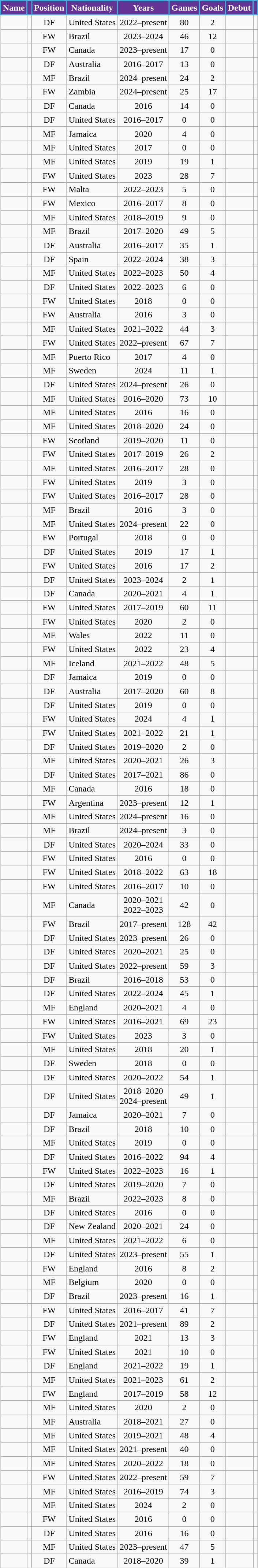<table class="wikitable sortable" style="text-align:center">
<tr>
<th style="background-color:#633394; color:#FFFFFF; border: 2px solid #3aadd9;" scope="col">Name</th>
<th style="background-color:#633394; color:#FFFFFF; border: 2px solid #3aadd9;" scope="col"></th>
<th style="background-color:#633394; color:#FFFFFF; border: 2px solid #3aadd9;" scope="col">Position</th>
<th style="background-color:#633394; color:#FFFFFF; border: 2px solid #3aadd9;" scope="col">Nationality</th>
<th style="background-color:#633394; color:#FFFFFF; border: 2px solid #3aadd9;" scope="col">Years</th>
<th style="background-color:#633394; color:#FFFFFF; border: 2px solid #3aadd9;" scope="col">Games</th>
<th style="background-color:#633394; color:#FFFFFF; border: 2px solid #3aadd9;" scope="col">Goals</th>
<th style="background-color:#633394; color:#FFFFFF; border: 2px solid #3aadd9;" scope="col">Debut</th>
<th style="background-color:#633394; color:#FFFFFF; border: 2px solid #3aadd9;" scope="col" class="unsortable"></th>
</tr>
<tr>
<td align="center"></td>
<td></td>
<td>DF</td>
<td align="left"> United States</td>
<td>2022–present</td>
<td>80</td>
<td>2</td>
<td></td>
<td></td>
</tr>
<tr>
<td align="center"></td>
<td></td>
<td>FW</td>
<td align="left"> Brazil</td>
<td>2023–2024</td>
<td>46</td>
<td>12</td>
<td></td>
<td></td>
</tr>
<tr>
<td align="center"></td>
<td></td>
<td>FW</td>
<td align="left"> Canada</td>
<td>2023–present</td>
<td>17</td>
<td>0</td>
<td></td>
<td></td>
</tr>
<tr>
<td align="center"></td>
<td></td>
<td>DF</td>
<td align="left"> Australia</td>
<td>2016–2017</td>
<td>13</td>
<td>0</td>
<td></td>
<td></td>
</tr>
<tr>
<td align="center"></td>
<td></td>
<td>MF</td>
<td align="left"> Brazil</td>
<td>2024–present</td>
<td>24</td>
<td>2</td>
<td></td>
<td></td>
</tr>
<tr>
<td align="center"></td>
<td></td>
<td>FW</td>
<td align="left"> Zambia</td>
<td>2024–present</td>
<td>25</td>
<td>17</td>
<td></td>
<td></td>
</tr>
<tr>
<td align="center"></td>
<td></td>
<td>DF</td>
<td align="left"> Canada</td>
<td>2016</td>
<td>14</td>
<td>0</td>
<td></td>
<td></td>
</tr>
<tr>
<td align="center"></td>
<td></td>
<td>DF</td>
<td align="left"> United States</td>
<td>2016–2017</td>
<td>0</td>
<td>0</td>
<td></td>
<td></td>
</tr>
<tr>
<td align="center"></td>
<td></td>
<td>MF</td>
<td align="left"> Jamaica</td>
<td>2020</td>
<td>4</td>
<td>0</td>
<td></td>
<td></td>
</tr>
<tr>
<td align="center"></td>
<td></td>
<td>MF</td>
<td align="left"> United States</td>
<td>2017</td>
<td>0</td>
<td>0</td>
<td></td>
<td></td>
</tr>
<tr>
<td align="center"></td>
<td></td>
<td>MF</td>
<td align="left"> United States</td>
<td>2019</td>
<td>19</td>
<td>1</td>
<td></td>
<td></td>
</tr>
<tr>
<td align="center"></td>
<td></td>
<td>FW</td>
<td align="left"> United States</td>
<td>2023</td>
<td>28</td>
<td>7</td>
<td></td>
<td></td>
</tr>
<tr>
<td align="center"></td>
<td></td>
<td>FW</td>
<td align="left"> Malta</td>
<td>2022–2023</td>
<td>5</td>
<td>0</td>
<td></td>
<td></td>
</tr>
<tr>
<td align="center"></td>
<td></td>
<td>FW</td>
<td align="left"> Mexico</td>
<td>2016–2017</td>
<td>8</td>
<td>0</td>
<td></td>
<td></td>
</tr>
<tr>
<td align="center"></td>
<td></td>
<td>MF</td>
<td align="left"> United States</td>
<td>2018–2019</td>
<td>9</td>
<td>0</td>
<td></td>
<td></td>
</tr>
<tr>
<td align="center"></td>
<td></td>
<td>MF</td>
<td align="left"> Brazil</td>
<td>2017–2020</td>
<td>49</td>
<td>5</td>
<td></td>
<td></td>
</tr>
<tr>
<td align="center"></td>
<td></td>
<td>DF</td>
<td align="left"> Australia</td>
<td>2016–2017</td>
<td>35</td>
<td>1</td>
<td></td>
<td></td>
</tr>
<tr>
<td align="center"></td>
<td></td>
<td>DF</td>
<td align="left"> Spain</td>
<td>2022–2024</td>
<td>38</td>
<td>3</td>
<td></td>
<td></td>
</tr>
<tr>
<td align="center"></td>
<td></td>
<td>MF</td>
<td align="left"> United States</td>
<td>2022–2023</td>
<td>50</td>
<td>4</td>
<td></td>
<td></td>
</tr>
<tr>
<td align="center"></td>
<td></td>
<td>DF</td>
<td align="left"> United States</td>
<td>2022–2023</td>
<td>6</td>
<td>0</td>
<td></td>
<td></td>
</tr>
<tr>
<td align="center"></td>
<td></td>
<td>FW</td>
<td align="left"> United States</td>
<td>2018</td>
<td>0</td>
<td>0</td>
<td></td>
<td></td>
</tr>
<tr>
<td align="center"></td>
<td></td>
<td>FW</td>
<td align="left"> Australia</td>
<td>2016</td>
<td>3</td>
<td>0</td>
<td></td>
<td></td>
</tr>
<tr>
<td align="center"></td>
<td></td>
<td>MF</td>
<td align="left"> United States</td>
<td>2021–2022</td>
<td>44</td>
<td>3</td>
<td></td>
<td></td>
</tr>
<tr>
<td align="center"></td>
<td></td>
<td>FW</td>
<td align="left"> United States</td>
<td>2022–present</td>
<td>67</td>
<td>7</td>
<td></td>
<td></td>
</tr>
<tr>
<td align="center"></td>
<td></td>
<td>MF</td>
<td align="left"> Puerto Rico</td>
<td>2017</td>
<td>4</td>
<td>0</td>
<td></td>
<td></td>
</tr>
<tr>
<td align="center"></td>
<td></td>
<td>MF</td>
<td align="left"> Sweden</td>
<td>2024</td>
<td>11</td>
<td>1</td>
<td></td>
<td></td>
</tr>
<tr>
<td align="center"></td>
<td></td>
<td>DF</td>
<td align="left"> United States</td>
<td>2024–present</td>
<td>26</td>
<td>0</td>
<td></td>
<td></td>
</tr>
<tr>
<td align="center"></td>
<td></td>
<td>MF</td>
<td align="left"> United States</td>
<td>2016–2020</td>
<td>73</td>
<td>10</td>
<td></td>
<td></td>
</tr>
<tr>
<td align="center"></td>
<td></td>
<td>MF</td>
<td align="left"> United States</td>
<td>2016</td>
<td>16</td>
<td>0</td>
<td></td>
<td></td>
</tr>
<tr>
<td align="center"></td>
<td></td>
<td>MF</td>
<td align="left"> United States</td>
<td>2018–2020</td>
<td>24</td>
<td>0</td>
<td></td>
<td></td>
</tr>
<tr>
<td align="center"></td>
<td></td>
<td>FW</td>
<td align="left"> Scotland</td>
<td>2019–2020</td>
<td>11</td>
<td>0</td>
<td></td>
<td></td>
</tr>
<tr>
<td align="center"></td>
<td></td>
<td>FW</td>
<td align="left"> United States</td>
<td>2017–2019</td>
<td>26</td>
<td>2</td>
<td></td>
<td></td>
</tr>
<tr>
<td align="center"></td>
<td></td>
<td>MF</td>
<td align="left"> United States</td>
<td>2016–2017</td>
<td>28</td>
<td>0</td>
<td></td>
<td></td>
</tr>
<tr>
<td align="center"></td>
<td></td>
<td>FW</td>
<td align="left"> United States</td>
<td>2019</td>
<td>3</td>
<td>0</td>
<td></td>
<td></td>
</tr>
<tr>
<td align="center"></td>
<td></td>
<td>FW</td>
<td align="left"> United States</td>
<td>2016–2017</td>
<td>28</td>
<td>0</td>
<td></td>
<td></td>
</tr>
<tr>
<td align="center"></td>
<td></td>
<td>MF</td>
<td align="left"> Brazil</td>
<td>2016</td>
<td>3</td>
<td>0</td>
<td></td>
<td></td>
</tr>
<tr>
<td align="center"></td>
<td></td>
<td>MF</td>
<td align="left"> United States</td>
<td>2024–present</td>
<td>22</td>
<td>0</td>
<td></td>
<td></td>
</tr>
<tr>
<td align="center"></td>
<td></td>
<td>FW</td>
<td align="left"> Portugal</td>
<td>2018</td>
<td>0</td>
<td>0</td>
<td></td>
<td></td>
</tr>
<tr>
<td align="center"></td>
<td></td>
<td>DF</td>
<td align="left"> United States</td>
<td>2019</td>
<td>17</td>
<td>1</td>
<td></td>
<td></td>
</tr>
<tr>
<td align="center"></td>
<td></td>
<td>FW</td>
<td align="left"> United States</td>
<td>2016</td>
<td>17</td>
<td>2</td>
<td></td>
<td></td>
</tr>
<tr>
<td align="center"></td>
<td></td>
<td>DF</td>
<td align="left"> United States</td>
<td>2023–2024</td>
<td>2</td>
<td>1</td>
<td></td>
<td></td>
</tr>
<tr>
<td align="center"></td>
<td></td>
<td>DF</td>
<td align="left"> Canada</td>
<td>2020–2021</td>
<td>4</td>
<td>1</td>
<td></td>
<td></td>
</tr>
<tr>
<td align="center"></td>
<td></td>
<td>FW</td>
<td align="left"> United States</td>
<td>2017–2019</td>
<td>60</td>
<td>11</td>
<td></td>
<td></td>
</tr>
<tr>
<td align="center"></td>
<td></td>
<td>FW</td>
<td align="left"> United States</td>
<td>2020</td>
<td>2</td>
<td>0</td>
<td></td>
<td></td>
</tr>
<tr>
<td align="center"></td>
<td></td>
<td>MF</td>
<td align="left"> Wales</td>
<td>2022</td>
<td>11</td>
<td>0</td>
<td></td>
<td></td>
</tr>
<tr>
<td align="center"></td>
<td></td>
<td>FW</td>
<td align="left"> United States</td>
<td>2022</td>
<td>23</td>
<td>4</td>
<td></td>
<td></td>
</tr>
<tr>
<td align="center"></td>
<td></td>
<td>MF</td>
<td align="left"> Iceland</td>
<td>2021–2022</td>
<td>48</td>
<td>5</td>
<td></td>
<td></td>
</tr>
<tr>
<td align="center"></td>
<td></td>
<td>DF</td>
<td align="left"> Jamaica</td>
<td>2019</td>
<td>0</td>
<td>0</td>
<td></td>
<td></td>
</tr>
<tr>
<td align="center"></td>
<td></td>
<td>DF</td>
<td align="left"> Australia</td>
<td>2017–2020</td>
<td>60</td>
<td>8</td>
<td></td>
<td></td>
</tr>
<tr>
<td align="center"></td>
<td></td>
<td>DF</td>
<td align="left"> United States</td>
<td>2019</td>
<td>0</td>
<td>0</td>
<td></td>
<td></td>
</tr>
<tr>
<td align="center"></td>
<td></td>
<td>FW</td>
<td align="left"> United States</td>
<td>2024</td>
<td>4</td>
<td>1</td>
<td></td>
<td></td>
</tr>
<tr>
<td align="center"></td>
<td></td>
<td>FW</td>
<td align="left"> United States</td>
<td>2021–2022</td>
<td>21</td>
<td>1</td>
<td></td>
<td></td>
</tr>
<tr>
<td align="center"></td>
<td></td>
<td>DF</td>
<td align="left"> United States</td>
<td>2019–2020</td>
<td>2</td>
<td>0</td>
<td></td>
<td></td>
</tr>
<tr>
<td align="center"></td>
<td></td>
<td>MF</td>
<td align="left"> United States</td>
<td>2020–2021</td>
<td>26</td>
<td>3</td>
<td></td>
<td></td>
</tr>
<tr>
<td align="center"></td>
<td></td>
<td>DF</td>
<td align="left"> United States</td>
<td>2017–2021</td>
<td>86</td>
<td>0</td>
<td></td>
<td></td>
</tr>
<tr>
<td align="center"></td>
<td></td>
<td>MF</td>
<td align="left"> Canada</td>
<td>2016</td>
<td>18</td>
<td>0</td>
<td></td>
<td></td>
</tr>
<tr>
<td align="center"></td>
<td></td>
<td>FW</td>
<td align="left"> Argentina</td>
<td>2023–present</td>
<td>12</td>
<td>1</td>
<td></td>
<td></td>
</tr>
<tr>
<td align="center"></td>
<td></td>
<td>MF</td>
<td align="left"> United States</td>
<td>2024–present</td>
<td>16</td>
<td>0</td>
<td></td>
<td></td>
</tr>
<tr>
<td align="center"></td>
<td></td>
<td>MF</td>
<td align="left"> Brazil</td>
<td>2024–present</td>
<td>3</td>
<td>0</td>
<td></td>
<td></td>
</tr>
<tr>
<td align="center"></td>
<td></td>
<td>DF</td>
<td align="left"> United States</td>
<td>2020–2024</td>
<td>33</td>
<td>0</td>
<td></td>
<td></td>
</tr>
<tr>
<td align="center"></td>
<td></td>
<td>FW</td>
<td align="left"> United States</td>
<td>2016</td>
<td>0</td>
<td>0</td>
<td></td>
<td></td>
</tr>
<tr>
<td align="center"></td>
<td></td>
<td>FW</td>
<td align="left"> United States</td>
<td>2018–2022</td>
<td>63</td>
<td>18</td>
<td></td>
<td></td>
</tr>
<tr>
<td align="center"></td>
<td></td>
<td>FW</td>
<td align="left"> United States</td>
<td>2016–2017</td>
<td>10</td>
<td>0</td>
<td></td>
<td></td>
</tr>
<tr>
<td align="center"></td>
<td></td>
<td>MF</td>
<td align="left"> Canada</td>
<td>2020–2021<br>2022–2023</td>
<td>42</td>
<td>0</td>
<td></td>
<td></td>
</tr>
<tr>
<td align="center"></td>
<td></td>
<td>FW</td>
<td align="left"> Brazil</td>
<td>2017–present</td>
<td>128</td>
<td>42</td>
<td></td>
<td></td>
</tr>
<tr>
<td align="center"></td>
<td></td>
<td>DF</td>
<td align="left"> United States</td>
<td>2023–present</td>
<td>26</td>
<td>0</td>
<td></td>
<td></td>
</tr>
<tr>
<td align="center"></td>
<td></td>
<td>DF</td>
<td align="left"> United States</td>
<td>2020–2021</td>
<td>25</td>
<td>0</td>
<td></td>
<td></td>
</tr>
<tr>
<td align="center"></td>
<td></td>
<td>DF</td>
<td align="left"> United States</td>
<td>2022–present</td>
<td>59</td>
<td>3</td>
<td></td>
<td></td>
</tr>
<tr>
<td align="center"></td>
<td></td>
<td>DF</td>
<td align="left"> Brazil</td>
<td>2016–2018</td>
<td>53</td>
<td>0</td>
<td></td>
<td></td>
</tr>
<tr>
<td align="center"></td>
<td></td>
<td>DF</td>
<td align="left"> United States</td>
<td>2022–2024</td>
<td>45</td>
<td>1</td>
<td></td>
<td></td>
</tr>
<tr>
<td align="center"></td>
<td></td>
<td>MF</td>
<td align="left"> England</td>
<td>2020–2021</td>
<td>4</td>
<td>0</td>
<td></td>
<td></td>
</tr>
<tr>
<td align="center"></td>
<td></td>
<td>FW</td>
<td align="left"> United States</td>
<td>2016–2021</td>
<td>69</td>
<td>23</td>
<td></td>
<td></td>
</tr>
<tr>
<td align="center"></td>
<td></td>
<td>FW</td>
<td align="left"> United States</td>
<td>2023</td>
<td>3</td>
<td>0</td>
<td></td>
<td></td>
</tr>
<tr>
<td align="center"></td>
<td></td>
<td>MF</td>
<td align="left"> United States</td>
<td>2018</td>
<td>20</td>
<td>1</td>
<td></td>
<td></td>
</tr>
<tr>
<td align="center"></td>
<td></td>
<td>DF</td>
<td align="left"> Sweden</td>
<td>2018</td>
<td>0</td>
<td>0</td>
<td></td>
<td></td>
</tr>
<tr>
<td align="center"></td>
<td></td>
<td>DF</td>
<td align="left"> United States</td>
<td>2020–2022</td>
<td>54</td>
<td>1</td>
<td></td>
<td></td>
</tr>
<tr>
<td align="center"></td>
<td></td>
<td>DF</td>
<td align="left"> United States</td>
<td>2018–2020<br>2024–present</td>
<td>49</td>
<td>1</td>
<td></td>
<td></td>
</tr>
<tr>
<td align="center"></td>
<td></td>
<td>DF</td>
<td align="left"> Jamaica</td>
<td>2020–2021</td>
<td>7</td>
<td>0</td>
<td></td>
<td></td>
</tr>
<tr>
<td align="center"></td>
<td></td>
<td>DF</td>
<td align="left"> Brazil</td>
<td>2018</td>
<td>10</td>
<td>0</td>
<td></td>
<td></td>
</tr>
<tr>
<td align="center"></td>
<td></td>
<td>MF</td>
<td align="left"> United States</td>
<td>2019</td>
<td>0</td>
<td>0</td>
<td></td>
<td></td>
</tr>
<tr>
<td align="center"></td>
<td></td>
<td>DF</td>
<td align="left"> United States</td>
<td>2016–2022</td>
<td>94</td>
<td>4</td>
<td></td>
<td></td>
</tr>
<tr>
<td align="center"></td>
<td></td>
<td>FW</td>
<td align="left"> United States</td>
<td>2022–2023</td>
<td>16</td>
<td>1</td>
<td></td>
<td></td>
</tr>
<tr>
<td align="center"></td>
<td></td>
<td>DF</td>
<td align="left"> United States</td>
<td>2019–2020</td>
<td>7</td>
<td>0</td>
<td></td>
<td></td>
</tr>
<tr>
<td align="center"></td>
<td></td>
<td>MF</td>
<td align="left"> Brazil</td>
<td>2022–2023</td>
<td>8</td>
<td>0</td>
<td></td>
<td></td>
</tr>
<tr>
<td align="center"></td>
<td></td>
<td>DF</td>
<td align="left"> United States</td>
<td>2016</td>
<td>0</td>
<td>0</td>
<td></td>
<td></td>
</tr>
<tr>
<td align="center"></td>
<td></td>
<td>DF</td>
<td align="left"> New Zealand</td>
<td>2020–2021</td>
<td>24</td>
<td>0</td>
<td></td>
<td></td>
</tr>
<tr>
<td align="center"></td>
<td></td>
<td>MF</td>
<td align="left"> United States</td>
<td>2021–2022</td>
<td>6</td>
<td>0</td>
<td></td>
<td></td>
</tr>
<tr>
<td align="center"></td>
<td></td>
<td>DF</td>
<td align="left"> United States</td>
<td>2023–present</td>
<td>55</td>
<td>1</td>
<td></td>
<td></td>
</tr>
<tr>
<td align="center"></td>
<td></td>
<td>FW</td>
<td align="left"> England</td>
<td>2016</td>
<td>8</td>
<td>2</td>
<td></td>
<td></td>
</tr>
<tr>
<td align="center"></td>
<td></td>
<td>MF</td>
<td align="left"> Belgium</td>
<td>2020</td>
<td>0</td>
<td>0</td>
<td></td>
<td></td>
</tr>
<tr>
<td align="center"></td>
<td></td>
<td>DF</td>
<td align="left"> Brazil</td>
<td>2023–present</td>
<td>16</td>
<td>1</td>
<td></td>
<td></td>
</tr>
<tr>
<td align="center"></td>
<td></td>
<td>FW</td>
<td align="left"> United States</td>
<td>2016–2017</td>
<td>41</td>
<td>7</td>
<td></td>
<td></td>
</tr>
<tr>
<td align="center"></td>
<td></td>
<td>DF</td>
<td align="left"> United States</td>
<td>2021–present</td>
<td>89</td>
<td>2</td>
<td></td>
<td></td>
</tr>
<tr>
<td align="center"></td>
<td></td>
<td>FW</td>
<td align="left"> England</td>
<td>2021</td>
<td>13</td>
<td>3</td>
<td></td>
<td></td>
</tr>
<tr>
<td align="center"></td>
<td></td>
<td>FW</td>
<td align="left"> United States</td>
<td>2021</td>
<td>10</td>
<td>0</td>
<td></td>
<td></td>
</tr>
<tr>
<td align="center"></td>
<td></td>
<td>DF</td>
<td align="left"> England</td>
<td>2021–2022</td>
<td>19</td>
<td>1</td>
<td></td>
<td></td>
</tr>
<tr>
<td align="center"></td>
<td></td>
<td>MF</td>
<td align="left"> United States</td>
<td>2021–2023</td>
<td>61</td>
<td>2</td>
<td></td>
<td></td>
</tr>
<tr>
<td align="center"></td>
<td></td>
<td>FW</td>
<td align="left"> England</td>
<td>2017–2019</td>
<td>58</td>
<td>12</td>
<td></td>
<td></td>
</tr>
<tr>
<td align="center"></td>
<td></td>
<td>MF</td>
<td align="left"> United States</td>
<td>2020</td>
<td>2</td>
<td>0</td>
<td></td>
<td></td>
</tr>
<tr>
<td align="center"></td>
<td></td>
<td>MF</td>
<td align="left"> Australia</td>
<td>2018–2021</td>
<td>27</td>
<td>0</td>
<td></td>
<td></td>
</tr>
<tr>
<td align="center"></td>
<td></td>
<td>MF</td>
<td align="left"> United States</td>
<td>2019–2021</td>
<td>48</td>
<td>4</td>
<td></td>
<td></td>
</tr>
<tr>
<td align="center"></td>
<td></td>
<td>MF</td>
<td align="left"> United States</td>
<td>2021–present</td>
<td>40</td>
<td>0</td>
<td></td>
<td></td>
</tr>
<tr>
<td align="center"></td>
<td></td>
<td>MF</td>
<td align="left"> United States</td>
<td>2020–2022</td>
<td>18</td>
<td>0</td>
<td></td>
<td></td>
</tr>
<tr>
<td align="center"></td>
<td></td>
<td>FW</td>
<td align="left"> United States</td>
<td>2022–present</td>
<td>59</td>
<td>7</td>
<td></td>
<td></td>
</tr>
<tr>
<td align="center"></td>
<td></td>
<td>MF</td>
<td align="left"> United States</td>
<td>2016–2019</td>
<td>74</td>
<td>3</td>
<td></td>
<td></td>
</tr>
<tr>
<td align="center"></td>
<td></td>
<td>MF</td>
<td align="left"> United States</td>
<td>2024</td>
<td>2</td>
<td>0</td>
<td></td>
<td></td>
</tr>
<tr>
<td align="center"></td>
<td></td>
<td>FW</td>
<td align="left"> United States</td>
<td>2016</td>
<td>0</td>
<td>0</td>
<td></td>
<td></td>
</tr>
<tr>
<td align="center"></td>
<td></td>
<td>DF</td>
<td align="left"> United States</td>
<td>2016</td>
<td>16</td>
<td>0</td>
<td></td>
<td></td>
</tr>
<tr>
<td align="center"></td>
<td></td>
<td>MF</td>
<td align="left"> United States</td>
<td>2023–present</td>
<td>47</td>
<td>5</td>
<td></td>
<td></td>
</tr>
<tr>
<td align="center"></td>
<td></td>
<td>DF</td>
<td align="left"> Canada</td>
<td>2018–2020</td>
<td>39</td>
<td>1</td>
<td></td>
<td></td>
</tr>
<tr>
</tr>
</table>
